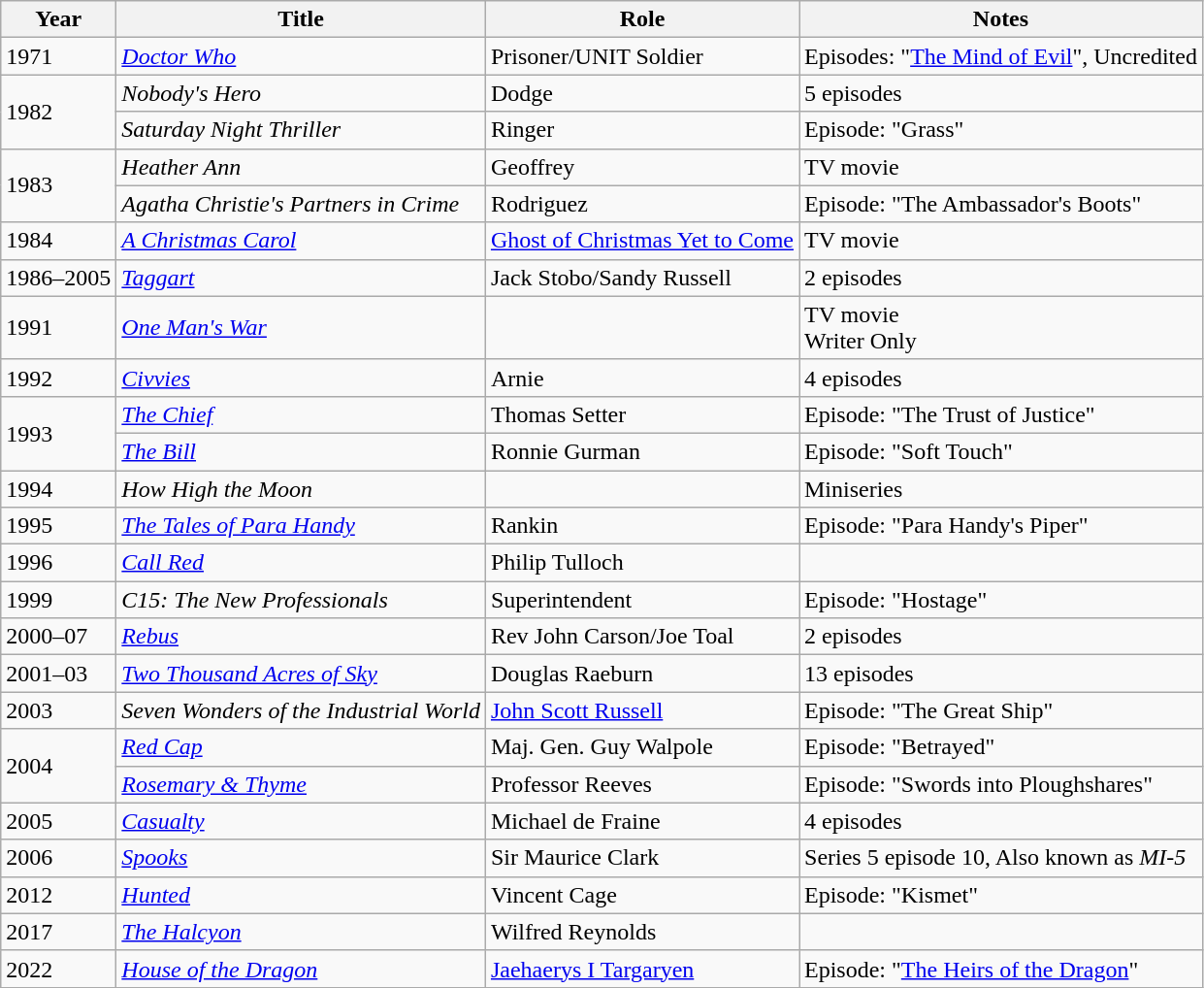<table class="wikitable sortable">
<tr>
<th>Year</th>
<th>Title</th>
<th>Role</th>
<th>Notes</th>
</tr>
<tr>
<td>1971</td>
<td><em><a href='#'>Doctor Who</a></em></td>
<td>Prisoner/UNIT Soldier</td>
<td>Episodes: "<a href='#'>The Mind of Evil</a>", Uncredited</td>
</tr>
<tr>
<td rowspan="2">1982</td>
<td><em>Nobody's Hero</em></td>
<td>Dodge</td>
<td>5 episodes</td>
</tr>
<tr>
<td><em>Saturday Night Thriller</em></td>
<td>Ringer</td>
<td>Episode: "Grass"</td>
</tr>
<tr>
<td rowspan="2">1983</td>
<td><em>Heather Ann</em></td>
<td>Geoffrey</td>
<td>TV movie</td>
</tr>
<tr>
<td><em>Agatha Christie's Partners in Crime</em></td>
<td>Rodriguez</td>
<td>Episode: "The Ambassador's Boots"</td>
</tr>
<tr>
<td>1984</td>
<td><em><a href='#'>A Christmas Carol</a></em></td>
<td><a href='#'>Ghost of Christmas Yet to Come</a></td>
<td>TV movie</td>
</tr>
<tr>
<td>1986–2005</td>
<td><em><a href='#'>Taggart</a></em></td>
<td>Jack Stobo/Sandy Russell</td>
<td>2 episodes</td>
</tr>
<tr>
<td>1991</td>
<td><em><a href='#'>One Man's War</a></em></td>
<td></td>
<td>TV movie<br>Writer Only</td>
</tr>
<tr>
<td>1992</td>
<td><em><a href='#'>Civvies</a></em></td>
<td>Arnie</td>
<td>4 episodes</td>
</tr>
<tr>
<td rowspan=2>1993</td>
<td><em><a href='#'>The Chief</a></em></td>
<td>Thomas Setter</td>
<td>Episode: "The Trust of Justice"</td>
</tr>
<tr>
<td><em><a href='#'>The Bill</a></em></td>
<td>Ronnie Gurman</td>
<td>Episode: "Soft Touch"</td>
</tr>
<tr>
<td>1994</td>
<td><em>How High the Moon</em></td>
<td></td>
<td>Miniseries</td>
</tr>
<tr>
<td>1995</td>
<td><em><a href='#'>The Tales of Para Handy</a></em></td>
<td>Rankin</td>
<td>Episode: "Para Handy's Piper"</td>
</tr>
<tr>
<td>1996</td>
<td><em><a href='#'>Call Red</a></em></td>
<td>Philip Tulloch</td>
<td></td>
</tr>
<tr>
<td>1999</td>
<td><em>C15: The New Professionals</em></td>
<td>Superintendent</td>
<td>Episode: "Hostage"</td>
</tr>
<tr>
<td>2000–07</td>
<td><em><a href='#'>Rebus</a></em></td>
<td>Rev John Carson/Joe Toal</td>
<td>2 episodes</td>
</tr>
<tr>
<td>2001–03</td>
<td><em><a href='#'>Two Thousand Acres of Sky</a></em></td>
<td>Douglas Raeburn</td>
<td>13 episodes</td>
</tr>
<tr>
<td>2003</td>
<td><em>Seven Wonders of the Industrial World</em></td>
<td><a href='#'>John Scott Russell</a></td>
<td>Episode: "The Great Ship"</td>
</tr>
<tr>
<td rowspan="2">2004</td>
<td><em><a href='#'>Red Cap</a></em></td>
<td>Maj. Gen. Guy Walpole</td>
<td>Episode: "Betrayed"</td>
</tr>
<tr>
<td><em><a href='#'>Rosemary & Thyme</a></em></td>
<td>Professor Reeves</td>
<td>Episode: "Swords into Ploughshares"</td>
</tr>
<tr>
<td>2005</td>
<td><em><a href='#'>Casualty</a></em></td>
<td>Michael de Fraine</td>
<td>4 episodes</td>
</tr>
<tr>
<td>2006</td>
<td><em><a href='#'>Spooks</a></em></td>
<td>Sir Maurice Clark</td>
<td>Series 5 episode 10, Also known as <em>MI-5</em></td>
</tr>
<tr>
<td>2012</td>
<td><em><a href='#'>Hunted</a></em></td>
<td>Vincent Cage</td>
<td>Episode: "Kismet"</td>
</tr>
<tr>
<td>2017</td>
<td><em><a href='#'>The Halcyon</a></em></td>
<td>Wilfred Reynolds</td>
</tr>
<tr>
<td>2022</td>
<td><em><a href='#'>House of the Dragon</a></em></td>
<td><a href='#'>Jaehaerys I Targaryen</a></td>
<td>Episode: "<a href='#'>The Heirs of the Dragon</a>"</td>
</tr>
</table>
